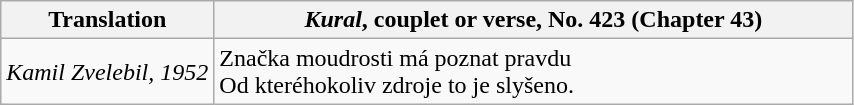<table class="wikitable">
<tr>
<th style="text-align:center; width:25%;">Translation</th>
<th><em>Kural</em>, couplet or verse, No. 423 (Chapter 43)</th>
</tr>
<tr>
<td style="text-align:center;"><em>Kamil Zvelebil, 1952</em></td>
<td>Značka moudrosti má poznat pravdu<br>Od kteréhokoliv zdroje to je slyšeno.</td>
</tr>
</table>
